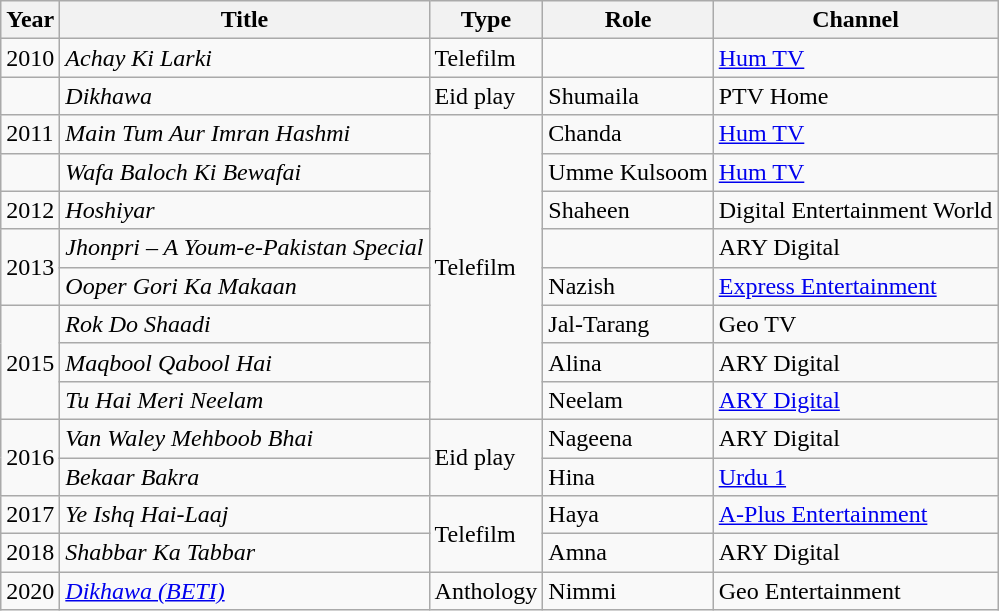<table class="wikitable">
<tr>
<th>Year</th>
<th>Title</th>
<th>Type</th>
<th>Role</th>
<th>Channel</th>
</tr>
<tr>
<td>2010</td>
<td><em>Achay Ki Larki</em></td>
<td>Telefilm</td>
<td></td>
<td><a href='#'>Hum TV</a></td>
</tr>
<tr>
<td></td>
<td><em>Dikhawa</em></td>
<td>Eid play</td>
<td>Shumaila</td>
<td>PTV Home</td>
</tr>
<tr>
<td>2011</td>
<td><em>Main Tum Aur Imran Hashmi</em></td>
<td rowspan="8">Telefilm</td>
<td>Chanda</td>
<td><a href='#'>Hum TV</a></td>
</tr>
<tr>
<td></td>
<td><em>Wafa Baloch Ki Bewafai</em></td>
<td>Umme Kulsoom</td>
<td><a href='#'>Hum TV</a></td>
</tr>
<tr>
<td>2012</td>
<td><em>Hoshiyar</em></td>
<td>Shaheen</td>
<td>Digital Entertainment World</td>
</tr>
<tr>
<td rowspan="2">2013</td>
<td><em>Jhonpri – A Youm-e-Pakistan Special</em></td>
<td></td>
<td>ARY Digital</td>
</tr>
<tr>
<td><em>Ooper Gori Ka Makaan</em></td>
<td>Nazish</td>
<td><a href='#'>Express Entertainment</a></td>
</tr>
<tr>
<td rowspan="3">2015</td>
<td><em>Rok Do Shaadi</em></td>
<td>Jal-Tarang</td>
<td>Geo TV</td>
</tr>
<tr>
<td><em>Maqbool Qabool Hai</em></td>
<td>Alina</td>
<td>ARY Digital</td>
</tr>
<tr>
<td><em>Tu Hai Meri Neelam</em></td>
<td>Neelam</td>
<td><a href='#'>ARY Digital</a></td>
</tr>
<tr>
<td rowspan="2">2016</td>
<td><em>Van Waley Mehboob Bhai</em></td>
<td rowspan="2">Eid play</td>
<td>Nageena</td>
<td>ARY Digital</td>
</tr>
<tr>
<td><em>Bekaar Bakra</em></td>
<td>Hina</td>
<td><a href='#'>Urdu 1</a></td>
</tr>
<tr>
<td>2017</td>
<td><em>Ye Ishq Hai-Laaj</em></td>
<td rowspan="2">Telefilm</td>
<td>Haya</td>
<td><a href='#'>A-Plus Entertainment</a></td>
</tr>
<tr>
<td>2018</td>
<td><em>Shabbar Ka Tabbar</em></td>
<td>Amna</td>
<td>ARY Digital</td>
</tr>
<tr>
<td>2020</td>
<td><em><a href='#'>Dikhawa (BETI)</a></em></td>
<td>Anthology</td>
<td>Nimmi</td>
<td>Geo Entertainment</td>
</tr>
</table>
